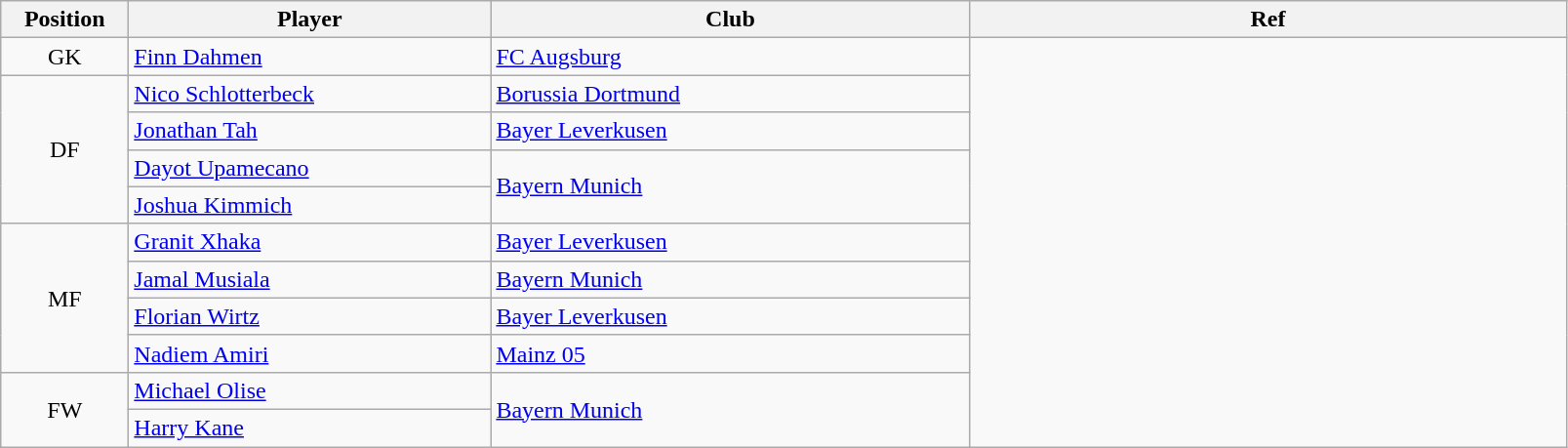<table class="wikitable">
<tr>
<th style="width:5em">Position</th>
<th style="width:15em">Player</th>
<th style="width:20em">Club</th>
<th style="width:25em">Ref</th>
</tr>
<tr>
<td style="text-align:center">GK</td>
<td> <a href='#'>Finn Dahmen</a></td>
<td><a href='#'>FC Augsburg</a></td>
<td rowspan=11></td>
</tr>
<tr>
<td style="text-align:center" rowspan="4">DF</td>
<td> <a href='#'>Nico Schlotterbeck</a></td>
<td><a href='#'>Borussia Dortmund</a></td>
</tr>
<tr>
<td> <a href='#'>Jonathan Tah</a></td>
<td><a href='#'>Bayer Leverkusen</a></td>
</tr>
<tr>
<td> <a href='#'>Dayot Upamecano</a></td>
<td rowspan="2"><a href='#'>Bayern Munich</a></td>
</tr>
<tr>
<td> <a href='#'>Joshua Kimmich</a></td>
</tr>
<tr>
<td style="text-align:center" rowspan="4">MF</td>
<td> <a href='#'>Granit Xhaka</a></td>
<td><a href='#'>Bayer Leverkusen</a></td>
</tr>
<tr>
<td> <a href='#'>Jamal Musiala</a></td>
<td><a href='#'>Bayern Munich</a></td>
</tr>
<tr>
<td> <a href='#'>Florian Wirtz</a></td>
<td><a href='#'>Bayer Leverkusen</a></td>
</tr>
<tr>
<td> <a href='#'>Nadiem Amiri</a></td>
<td><a href='#'>Mainz 05</a></td>
</tr>
<tr>
<td style="text-align:center" rowspan="2">FW</td>
<td> <a href='#'>Michael Olise</a></td>
<td rowspan="2"><a href='#'>Bayern Munich</a></td>
</tr>
<tr>
<td> <a href='#'>Harry Kane</a></td>
</tr>
</table>
